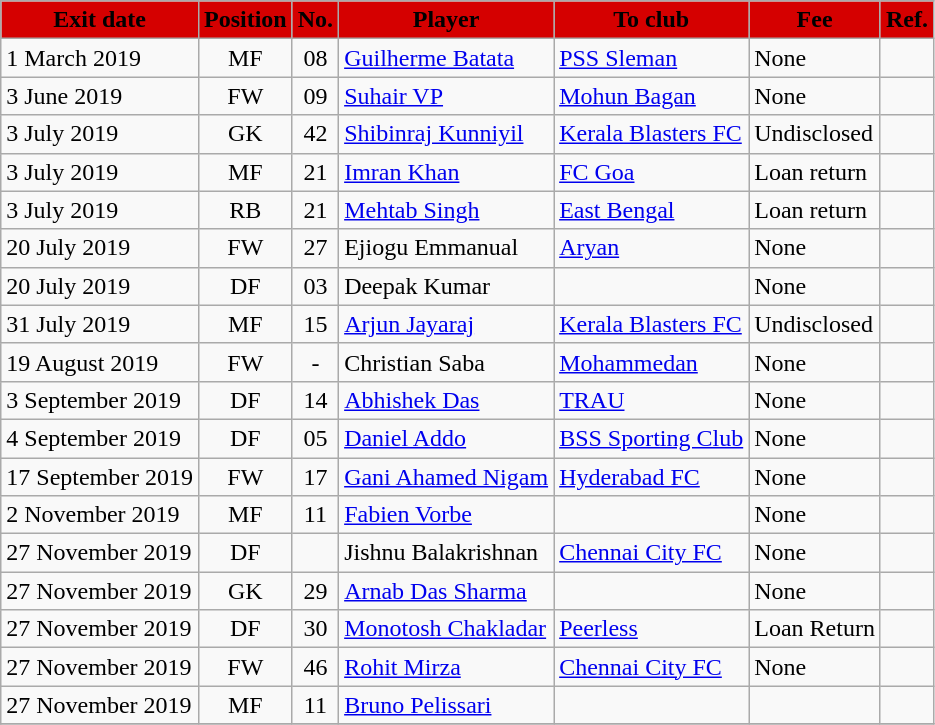<table class="wikitable sortable">
<tr>
<th style="background:#d50000; color:Black;"><strong>Exit date</strong></th>
<th style="background:#d50000; color:Black;"><strong>Position</strong></th>
<th style="background:#d50000; color:Black;"><strong>No.</strong></th>
<th style="background:#d50000; color:Black;"><strong>Player</strong></th>
<th style="background:#d50000; color:Black;"><strong>To club</strong></th>
<th style="background:#d50000; color:Black;"><strong>Fee</strong></th>
<th style="background:#d50000; color:Black;"><strong>Ref.</strong></th>
</tr>
<tr>
<td>1 March 2019</td>
<td style="text-align:center;">MF</td>
<td style="text-align:center;">08</td>
<td style="text-align:left;"> <a href='#'>Guilherme Batata</a></td>
<td style="text-align:left;"> <a href='#'>PSS Sleman</a></td>
<td>None</td>
<td></td>
</tr>
<tr>
<td>3 June 2019</td>
<td style="text-align:center;">FW</td>
<td style="text-align:center;">09</td>
<td style="text-align:left;"> <a href='#'>Suhair VP</a></td>
<td style="text-align:left;"> <a href='#'>Mohun Bagan</a></td>
<td>None</td>
<td></td>
</tr>
<tr>
<td>3 July 2019</td>
<td style="text-align:center;">GK</td>
<td style="text-align:center;">42</td>
<td style="text-align:left;"> <a href='#'>Shibinraj Kunniyil</a></td>
<td style="text-align:left;"> <a href='#'>Kerala Blasters FC</a></td>
<td>Undisclosed</td>
<td></td>
</tr>
<tr>
<td>3 July 2019</td>
<td style="text-align:center;">MF</td>
<td style="text-align:center;">21</td>
<td style="text-align:left;"> <a href='#'>Imran Khan</a></td>
<td style="text-align:left;"> <a href='#'>FC Goa</a></td>
<td>Loan return</td>
<td></td>
</tr>
<tr>
<td>3 July 2019</td>
<td style="text-align:center;">RB</td>
<td style="text-align:center;">21</td>
<td style="text-align:left;"> <a href='#'>Mehtab Singh</a></td>
<td style="text-align:left;"> <a href='#'>East Bengal</a></td>
<td>Loan return</td>
<td></td>
</tr>
<tr>
<td>20 July 2019</td>
<td style="text-align:center;">FW</td>
<td style="text-align:center;">27</td>
<td style="text-align:left;"> Ejiogu Emmanual</td>
<td style="text-align:left;"> <a href='#'>Aryan</a></td>
<td>None</td>
<td></td>
</tr>
<tr>
<td>20 July 2019</td>
<td style="text-align:center;">DF</td>
<td style="text-align:center;">03</td>
<td style="text-align:left;"> Deepak Kumar</td>
<td style="text-align:left;"></td>
<td>None</td>
<td></td>
</tr>
<tr>
<td>31 July 2019</td>
<td style="text-align:center;">MF</td>
<td style="text-align:center;">15</td>
<td style="text-align:left;"> <a href='#'>Arjun Jayaraj</a></td>
<td style="text-align:left;"> <a href='#'>Kerala Blasters FC</a></td>
<td>Undisclosed</td>
<td></td>
</tr>
<tr>
<td>19 August 2019</td>
<td style="text-align:center;">FW</td>
<td style="text-align:center;">-</td>
<td style="text-align:left;"> Christian Saba</td>
<td style="text-align:left;"> <a href='#'>Mohammedan</a></td>
<td>None</td>
<td></td>
</tr>
<tr>
<td>3 September 2019</td>
<td style="text-align:center;">DF</td>
<td style="text-align:center;">14</td>
<td style="text-align:left;"> <a href='#'>Abhishek Das</a></td>
<td style="text-align:left;"> <a href='#'>TRAU</a></td>
<td>None</td>
<td></td>
</tr>
<tr>
<td>4 September 2019</td>
<td style="text-align:center;">DF</td>
<td style="text-align:center;">05</td>
<td style="text-align:left;"> <a href='#'>Daniel Addo</a></td>
<td style="text-align:left;"> <a href='#'>BSS Sporting Club</a></td>
<td>None</td>
<td></td>
</tr>
<tr>
<td>17 September 2019</td>
<td style="text-align:center;">FW</td>
<td style="text-align:center;">17</td>
<td style="text-align:left;"> <a href='#'>Gani Ahamed Nigam</a></td>
<td style="text-align:left;"> <a href='#'>Hyderabad FC</a></td>
<td>None</td>
<td></td>
</tr>
<tr>
<td>2 November 2019</td>
<td style="text-align:center;">MF</td>
<td style="text-align:center;">11</td>
<td style="text-align:left;"><a href='#'>Fabien Vorbe</a></td>
<td style="text-align:left;"></td>
<td>None</td>
<td></td>
</tr>
<tr>
<td>27 November 2019</td>
<td style="text-align:center;">DF</td>
<td style="text-align:center;"></td>
<td style="text-align:left;"> Jishnu Balakrishnan</td>
<td style="text-align:left;"> <a href='#'>Chennai City FC</a></td>
<td>None</td>
<td></td>
</tr>
<tr>
<td>27 November 2019</td>
<td style="text-align:center;">GK</td>
<td style="text-align:center;">29</td>
<td style="text-align:left;"> <a href='#'>Arnab Das Sharma</a></td>
<td style="text-align:left;"></td>
<td>None</td>
<td></td>
</tr>
<tr>
<td>27 November 2019</td>
<td style="text-align:center;">DF</td>
<td style="text-align:center;">30</td>
<td style="text-align:left;"> <a href='#'>Monotosh Chakladar</a></td>
<td style="text-align:left;"> <a href='#'>Peerless</a></td>
<td>Loan Return</td>
<td></td>
</tr>
<tr>
<td>27 November 2019</td>
<td style="text-align:center;">FW</td>
<td style="text-align:center;">46</td>
<td style="text-align:left;"> <a href='#'>Rohit Mirza</a></td>
<td style="text-align:left;"> <a href='#'>Chennai City FC</a></td>
<td>None</td>
<td></td>
</tr>
<tr>
<td>27 November 2019</td>
<td style="text-align:center;">MF</td>
<td style="text-align:center;">11</td>
<td style="text-align:left;"> <a href='#'>Bruno Pelissari</a></td>
<td style="text-align:left;"></td>
<td></td>
<td></td>
</tr>
<tr>
</tr>
</table>
